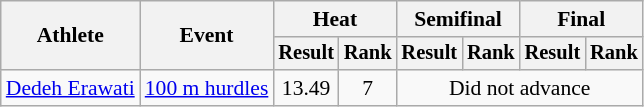<table class=wikitable style="font-size:90%">
<tr>
<th rowspan="2">Athlete</th>
<th rowspan="2">Event</th>
<th colspan="2">Heat</th>
<th colspan="2">Semifinal</th>
<th colspan="2">Final</th>
</tr>
<tr style="font-size:95%">
<th>Result</th>
<th>Rank</th>
<th>Result</th>
<th>Rank</th>
<th>Result</th>
<th>Rank</th>
</tr>
<tr align=center>
<td align=left><a href='#'>Dedeh Erawati</a></td>
<td align=left><a href='#'>100 m hurdles</a></td>
<td>13.49</td>
<td>7</td>
<td colspan=4>Did not advance</td>
</tr>
</table>
